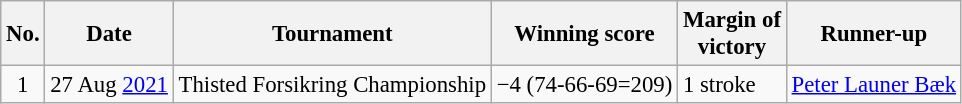<table class="wikitable" style="font-size:95%;">
<tr>
<th>No.</th>
<th>Date</th>
<th>Tournament</th>
<th>Winning score</th>
<th>Margin of<br>victory</th>
<th>Runner-up</th>
</tr>
<tr>
<td align=center>1</td>
<td align=right>27 Aug <a href='#'>2021</a></td>
<td>Thisted Forsikring Championship</td>
<td>−4 (74-66-69=209)</td>
<td>1 stroke</td>
<td> <a href='#'>Peter Launer Bæk</a></td>
</tr>
</table>
